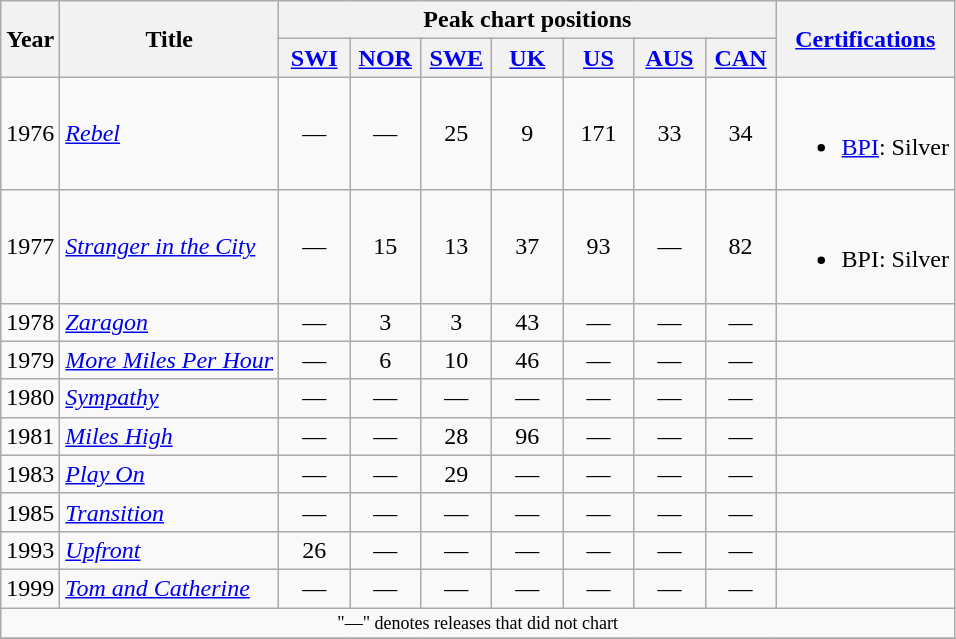<table class="wikitable">
<tr>
<th rowspan="2">Year</th>
<th rowspan="2">Title</th>
<th colspan="7">Peak chart positions</th>
<th rowspan="2"><a href='#'>Certifications</a></th>
</tr>
<tr>
<th width="40"><a href='#'>SWI</a><br></th>
<th width="40"><a href='#'>NOR</a><br></th>
<th width="40"><a href='#'>SWE</a><br></th>
<th width="40"><a href='#'>UK</a><br></th>
<th width="40"><a href='#'>US</a><br></th>
<th width="40"><a href='#'>AUS</a><br></th>
<th width="40"><a href='#'>CAN</a><br></th>
</tr>
<tr>
<td>1976</td>
<td><em><a href='#'>Rebel</a></em></td>
<td style="text-align:center;">—</td>
<td style="text-align:center;">—</td>
<td style="text-align:center;">25</td>
<td style="text-align:center;">9</td>
<td style="text-align:center;">171</td>
<td style="text-align:center;">33</td>
<td style="text-align:center;">34</td>
<td><br><ul><li><a href='#'>BPI</a>: Silver</li></ul></td>
</tr>
<tr>
<td>1977</td>
<td><em><a href='#'>Stranger in the City</a></em></td>
<td style="text-align:center;">—</td>
<td style="text-align:center;">15</td>
<td style="text-align:center;">13</td>
<td style="text-align:center;">37</td>
<td style="text-align:center;">93</td>
<td style="text-align:center;">—</td>
<td style="text-align:center;">82</td>
<td><br><ul><li>BPI: Silver</li></ul></td>
</tr>
<tr>
<td>1978</td>
<td><em><a href='#'>Zaragon</a></em></td>
<td style="text-align:center;">—</td>
<td style="text-align:center;">3</td>
<td style="text-align:center;">3</td>
<td style="text-align:center;">43</td>
<td style="text-align:center;">—</td>
<td style="text-align:center;">—</td>
<td style="text-align:center;">—</td>
<td></td>
</tr>
<tr>
<td>1979</td>
<td><em><a href='#'>More Miles Per Hour</a></em></td>
<td style="text-align:center;">—</td>
<td style="text-align:center;">6</td>
<td style="text-align:center;">10</td>
<td style="text-align:center;">46</td>
<td style="text-align:center;">—</td>
<td style="text-align:center;">—</td>
<td style="text-align:center;">—</td>
<td></td>
</tr>
<tr>
<td>1980</td>
<td><em><a href='#'>Sympathy</a></em></td>
<td style="text-align:center;">—</td>
<td style="text-align:center;">—</td>
<td style="text-align:center;">—</td>
<td style="text-align:center;">—</td>
<td style="text-align:center;">—</td>
<td style="text-align:center;">—</td>
<td style="text-align:center;">—</td>
<td></td>
</tr>
<tr>
<td>1981</td>
<td><em><a href='#'>Miles High</a></em></td>
<td style="text-align:center;">—</td>
<td style="text-align:center;">—</td>
<td style="text-align:center;">28</td>
<td style="text-align:center;">96</td>
<td style="text-align:center;">—</td>
<td style="text-align:center;">—</td>
<td style="text-align:center;">—</td>
<td></td>
</tr>
<tr>
<td>1983</td>
<td><em><a href='#'>Play On</a></em></td>
<td style="text-align:center;">—</td>
<td style="text-align:center;">—</td>
<td style="text-align:center;">29</td>
<td style="text-align:center;">—</td>
<td style="text-align:center;">—</td>
<td style="text-align:center;">—</td>
<td style="text-align:center;">—</td>
<td></td>
</tr>
<tr>
<td>1985</td>
<td><em><a href='#'>Transition</a></em></td>
<td style="text-align:center;">—</td>
<td style="text-align:center;">—</td>
<td style="text-align:center;">—</td>
<td style="text-align:center;">—</td>
<td style="text-align:center;">—</td>
<td style="text-align:center;">—</td>
<td style="text-align:center;">—</td>
<td></td>
</tr>
<tr>
<td>1993</td>
<td><em><a href='#'>Upfront</a></em></td>
<td style="text-align:center;">26</td>
<td style="text-align:center;">—</td>
<td style="text-align:center;">—</td>
<td style="text-align:center;">—</td>
<td style="text-align:center;">—</td>
<td style="text-align:center;">—</td>
<td style="text-align:center;">—</td>
<td></td>
</tr>
<tr>
<td>1999</td>
<td><em><a href='#'>Tom and Catherine</a></em></td>
<td style="text-align:center;">—</td>
<td style="text-align:center;">—</td>
<td style="text-align:center;">—</td>
<td style="text-align:center;">—</td>
<td style="text-align:center;">—</td>
<td style="text-align:center;">—</td>
<td style="text-align:center;">—</td>
<td></td>
</tr>
<tr>
<td align="center" colspan="10" style="font-size:9pt">"—" denotes releases that did not chart</td>
</tr>
<tr>
</tr>
</table>
